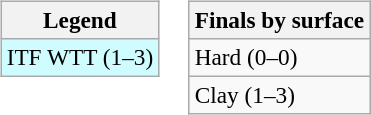<table>
<tr valign=top>
<td><br><table class="wikitable" style=font-size:97%>
<tr>
<th>Legend</th>
</tr>
<tr style="background:#cffcff;">
<td>ITF WTT (1–3)</td>
</tr>
</table>
</td>
<td><br><table class="wikitable" style=font-size:97%>
<tr>
<th>Finals by surface</th>
</tr>
<tr>
<td>Hard (0–0)</td>
</tr>
<tr>
<td>Clay (1–3)</td>
</tr>
</table>
</td>
</tr>
</table>
